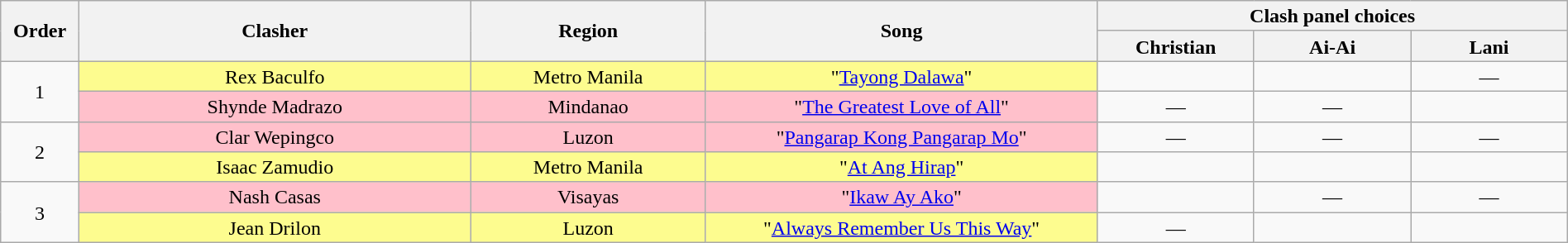<table class="wikitable" style="text-align:center; line-height:17px; width:100%;">
<tr>
<th rowspan="2" width="5%">Order</th>
<th rowspan="2" width="25%">Clasher</th>
<th rowspan="2">Region</th>
<th rowspan="2" width="25%">Song</th>
<th colspan="3" width="30%">Clash panel choices</th>
</tr>
<tr>
<th width="10%">Christian</th>
<th width="10%">Ai-Ai</th>
<th width="10%">Lani</th>
</tr>
<tr>
<td rowspan="2">1</td>
<td style="background:#fdfc8f;">Rex Baculfo</td>
<td style="background:#fdfc8f;">Metro Manila</td>
<td style="background:#fdfc8f;">"<a href='#'>Tayong Dalawa</a>"</td>
<td><strong></strong></td>
<td><strong></strong></td>
<td>—</td>
</tr>
<tr>
<td style="background:pink;">Shynde Madrazo</td>
<td style="background:pink;">Mindanao</td>
<td style="background:pink;">"<a href='#'>The Greatest Love of All</a>"</td>
<td>—</td>
<td>—</td>
<td><strong></strong></td>
</tr>
<tr>
<td rowspan="2">2</td>
<td style="background:pink;">Clar Wepingco</td>
<td style="background:pink;">Luzon</td>
<td style="background:pink;">"<a href='#'>Pangarap Kong Pangarap Mo</a>"</td>
<td>—</td>
<td>—</td>
<td>—</td>
</tr>
<tr>
<td style="background:#fdfc8f;">Isaac Zamudio</td>
<td style="background:#fdfc8f;">Metro Manila</td>
<td style="background:#fdfc8f;">"<a href='#'>At Ang Hirap</a>"</td>
<td><strong></strong></td>
<td><strong></strong></td>
<td><strong></strong></td>
</tr>
<tr>
<td rowspan="2">3</td>
<td style="background:pink;">Nash Casas</td>
<td style="background:pink;">Visayas</td>
<td style="background:pink;">"<a href='#'>Ikaw Ay Ako</a>"</td>
<td><strong></strong></td>
<td>—</td>
<td>—</td>
</tr>
<tr>
<td style="background:#fdfc8f;">Jean Drilon</td>
<td style="background:#fdfc8f;">Luzon</td>
<td style="background:#fdfc8f;">"<a href='#'>Always Remember Us This Way</a>"</td>
<td>—</td>
<td><strong></strong></td>
<td><strong></strong></td>
</tr>
</table>
